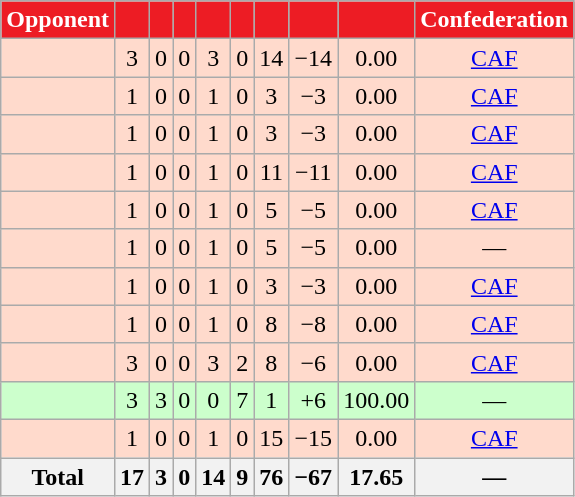<table class="wikitable sortable" style="text-align:center;">
<tr style="color:white">
<th style="background-color:#ED1C24;color:white">Opponent</th>
<th style="background-color:#ED1C24;"></th>
<th style="background-color:#ED1C24;"></th>
<th style="background-color:#ED1C24;"></th>
<th style="background-color:#ED1C24;"></th>
<th style="background-color:#ED1C24;"></th>
<th style="background-color:#ED1C24;"></th>
<th style="background-color:#ED1C24;"></th>
<th style="background-color:#ED1C24;"></th>
<th style="background-color:#ED1C24;color:white">Confederation</th>
</tr>
<tr bgcolor=FFDACC>
<td style="text-align:left;"></td>
<td>3</td>
<td>0</td>
<td>0</td>
<td>3</td>
<td>0</td>
<td>14</td>
<td>−14</td>
<td>0.00</td>
<td><a href='#'>CAF</a></td>
</tr>
<tr bgcolor=FFDACC>
<td style="text-align:left;"></td>
<td>1</td>
<td>0</td>
<td>0</td>
<td>1</td>
<td>0</td>
<td>3</td>
<td>−3</td>
<td>0.00</td>
<td><a href='#'>CAF</a></td>
</tr>
<tr bgcolor=FFDACC>
<td style="text-align:left;"></td>
<td>1</td>
<td>0</td>
<td>0</td>
<td>1</td>
<td>0</td>
<td>3</td>
<td>−3</td>
<td>0.00</td>
<td><a href='#'>CAF</a></td>
</tr>
<tr bgcolor=FFDACC>
<td style="text-align:left;"></td>
<td>1</td>
<td>0</td>
<td>0</td>
<td>1</td>
<td>0</td>
<td>11</td>
<td>−11</td>
<td>0.00</td>
<td><a href='#'>CAF</a></td>
</tr>
<tr bgcolor=FFDACC>
<td style="text-align:left;"></td>
<td>1</td>
<td>0</td>
<td>0</td>
<td>1</td>
<td>0</td>
<td>5</td>
<td>−5</td>
<td>0.00</td>
<td><a href='#'>CAF</a></td>
</tr>
<tr bgcolor=FFDACC>
<td style="text-align:left;"></td>
<td>1</td>
<td>0</td>
<td>0</td>
<td>1</td>
<td>0</td>
<td>5</td>
<td>−5</td>
<td>0.00</td>
<td>—</td>
</tr>
<tr bgcolor=FFDACC>
<td style="text-align:left;"></td>
<td>1</td>
<td>0</td>
<td>0</td>
<td>1</td>
<td>0</td>
<td>3</td>
<td>−3</td>
<td>0.00</td>
<td><a href='#'>CAF</a></td>
</tr>
<tr bgcolor=FFDACC>
<td style="text-align:left;"></td>
<td>1</td>
<td>0</td>
<td>0</td>
<td>1</td>
<td>0</td>
<td>8</td>
<td>−8</td>
<td>0.00</td>
<td><a href='#'>CAF</a></td>
</tr>
<tr bgcolor=FFDACC>
<td style="text-align:left;"></td>
<td>3</td>
<td>0</td>
<td>0</td>
<td>3</td>
<td>2</td>
<td>8</td>
<td>−6</td>
<td>0.00</td>
<td><a href='#'>CAF</a></td>
</tr>
<tr bgcolor=CCFFCC>
<td style="text-align:left;"></td>
<td>3</td>
<td>3</td>
<td>0</td>
<td>0</td>
<td>7</td>
<td>1</td>
<td>+6</td>
<td>100.00</td>
<td>—</td>
</tr>
<tr bgcolor=FFDACC>
<td style="text-align:left;"></td>
<td>1</td>
<td>0</td>
<td>0</td>
<td>1</td>
<td>0</td>
<td>15</td>
<td>−15</td>
<td>0.00</td>
<td><a href='#'>CAF</a></td>
</tr>
<tr>
<th>Total</th>
<th>17</th>
<th>3</th>
<th>0</th>
<th>14</th>
<th>9</th>
<th>76</th>
<th>−67</th>
<th>17.65</th>
<th>—</th>
</tr>
</table>
